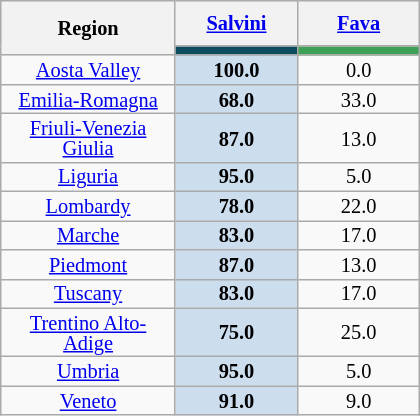<table class="wikitable" style="text-align:center;font-size:85%;line-height:13px">
<tr style="height:30px; background-color:#E9E9E9">
<th style="width:110px;" rowspan="2">Region</th>
<th style="width:75px;"><a href='#'>Salvini</a></th>
<th style="width:75px;"><a href='#'>Fava</a></th>
</tr>
<tr>
<th style="color:inherit;background:#0B4C5F;"></th>
<th style="color:inherit;background:#3EA055;"></th>
</tr>
<tr>
<td><a href='#'>Aosta Valley</a></td>
<td style="background:#cde"><strong>100.0</strong></td>
<td>0.0</td>
</tr>
<tr>
<td><a href='#'>Emilia-Romagna</a></td>
<td style="background:#cde"><strong>68.0</strong></td>
<td>33.0</td>
</tr>
<tr>
<td><a href='#'>Friuli-Venezia Giulia</a></td>
<td style="background:#cde"><strong>87.0</strong></td>
<td>13.0</td>
</tr>
<tr>
<td><a href='#'>Liguria</a></td>
<td style="background:#cde"><strong>95.0</strong></td>
<td>5.0</td>
</tr>
<tr>
<td><a href='#'>Lombardy</a></td>
<td style="background:#cde"><strong>78.0</strong></td>
<td>22.0</td>
</tr>
<tr>
<td><a href='#'>Marche</a></td>
<td style="background:#cde"><strong>83.0</strong></td>
<td>17.0</td>
</tr>
<tr>
<td><a href='#'>Piedmont</a></td>
<td style="background:#cde"><strong>87.0</strong></td>
<td>13.0</td>
</tr>
<tr>
<td><a href='#'>Tuscany</a></td>
<td style="background:#cde"><strong>83.0</strong></td>
<td>17.0</td>
</tr>
<tr>
<td><a href='#'>Trentino Alto-Adige</a></td>
<td style="background:#cde"><strong>75.0</strong></td>
<td>25.0</td>
</tr>
<tr>
<td><a href='#'>Umbria</a></td>
<td style="background:#cde"><strong>95.0</strong></td>
<td>5.0</td>
</tr>
<tr>
<td><a href='#'>Veneto</a></td>
<td style="background:#cde"><strong>91.0</strong></td>
<td>9.0</td>
</tr>
</table>
